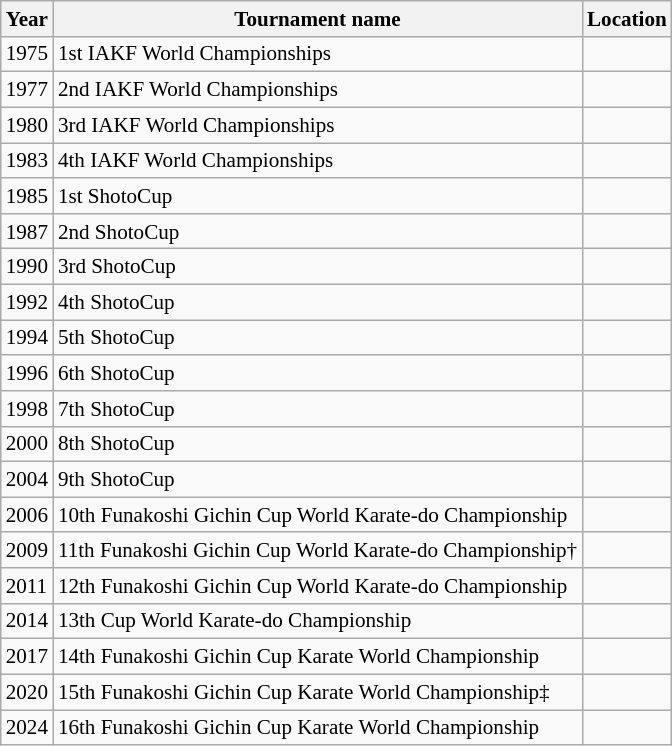<table class="wikitable" style="font-size:88%;">
<tr>
<th>Year</th>
<th>Tournament name</th>
<th>Location</th>
</tr>
<tr>
<td>1975</td>
<td>1st IAKF World Championships</td>
<td> </td>
</tr>
<tr>
<td>1977</td>
<td>2nd IAKF World Championships</td>
<td> </td>
</tr>
<tr>
<td>1980</td>
<td>3rd IAKF World Championships</td>
<td> </td>
</tr>
<tr>
<td>1983</td>
<td>4th IAKF World Championships</td>
<td> </td>
</tr>
<tr>
<td>1985</td>
<td>1st ShotoCup</td>
<td> </td>
</tr>
<tr>
<td>1987</td>
<td>2nd ShotoCup</td>
<td> </td>
</tr>
<tr>
<td>1990</td>
<td>3rd ShotoCup</td>
<td> </td>
</tr>
<tr>
<td>1992</td>
<td>4th ShotoCup</td>
<td> </td>
</tr>
<tr>
<td>1994</td>
<td>5th ShotoCup</td>
<td> </td>
</tr>
<tr>
<td>1996</td>
<td>6th ShotoCup</td>
<td> </td>
</tr>
<tr>
<td>1998</td>
<td>7th ShotoCup</td>
<td> </td>
</tr>
<tr>
<td>2000</td>
<td>8th ShotoCup</td>
<td> </td>
</tr>
<tr>
<td>2004</td>
<td>9th ShotoCup</td>
<td> </td>
</tr>
<tr>
<td>2006</td>
<td>10th Funakoshi Gichin Cup World Karate-do Championship</td>
<td> </td>
</tr>
<tr>
<td>2009</td>
<td>11th Funakoshi Gichin Cup World Karate-do Championship†</td>
<td> </td>
</tr>
<tr>
<td>2011</td>
<td>12th Funakoshi Gichin Cup World Karate-do Championship</td>
<td> </td>
</tr>
<tr>
<td>2014</td>
<td>13th  Cup World Karate-do Championship</td>
<td> </td>
</tr>
<tr>
<td>2017</td>
<td>14th Funakoshi Gichin Cup Karate World Championship</td>
<td> </td>
</tr>
<tr>
<td>2020</td>
<td>15th Funakoshi Gichin Cup Karate World Championship‡</td>
<td> </td>
</tr>
<tr>
<td>2024</td>
<td>16th Funakoshi Gichin Cup Karate World Championship</td>
<td> </td>
</tr>
</table>
